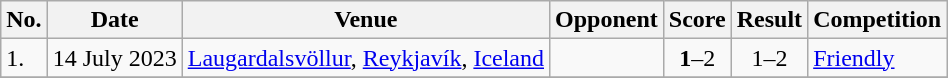<table class="wikitable">
<tr>
<th>No.</th>
<th>Date</th>
<th>Venue</th>
<th>Opponent</th>
<th>Score</th>
<th>Result</th>
<th>Competition</th>
</tr>
<tr>
<td>1.</td>
<td>14 July 2023</td>
<td><a href='#'>Laugardalsvöllur</a>, <a href='#'>Reykjavík</a>, <a href='#'>Iceland</a></td>
<td></td>
<td align=center><strong>1</strong>–2</td>
<td align=center>1–2</td>
<td><a href='#'>Friendly</a></td>
</tr>
<tr>
</tr>
</table>
